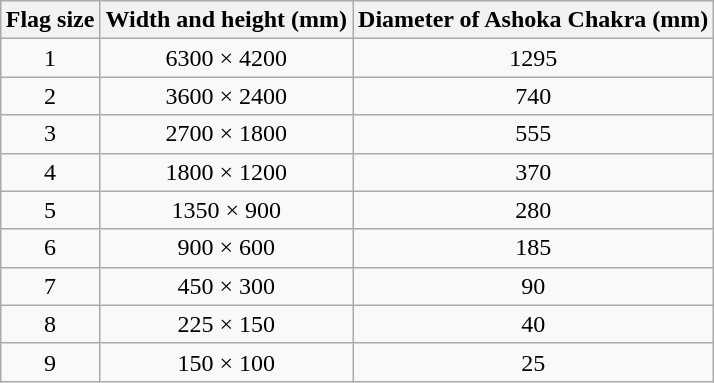<table class="wikitable" style="text-align:center; margin: 1em auto 1em auto; text-align:center">
<tr>
<th>Flag size</th>
<th>Width and height (mm)</th>
<th>Diameter of Ashoka Chakra (mm)</th>
</tr>
<tr>
<td>1</td>
<td>6300 × 4200</td>
<td>1295</td>
</tr>
<tr>
<td>2</td>
<td>3600 × 2400</td>
<td>740</td>
</tr>
<tr>
<td>3</td>
<td>2700 × 1800</td>
<td>555</td>
</tr>
<tr>
<td>4</td>
<td>1800 × 1200</td>
<td>370</td>
</tr>
<tr>
<td>5</td>
<td>1350 × 900</td>
<td>280</td>
</tr>
<tr>
<td>6</td>
<td>900 × 600</td>
<td>185</td>
</tr>
<tr>
<td>7</td>
<td>450 × 300</td>
<td>90</td>
</tr>
<tr>
<td>8</td>
<td>225 × 150</td>
<td>40</td>
</tr>
<tr>
<td>9</td>
<td>150 × 100</td>
<td>25</td>
</tr>
</table>
